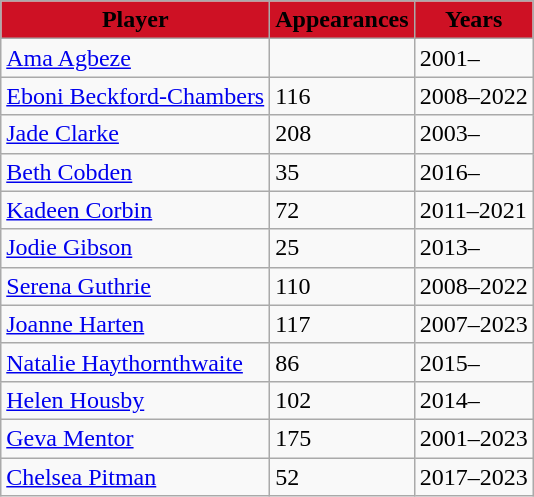<table class="wikitable collapsible" border="1">
<tr>
<th style="background:#CE1124;"><span>Player</span></th>
<th style="background:#CE1124;"><span>Appearances</span></th>
<th style="background:#CE1124;"><span>Years</span></th>
</tr>
<tr>
<td><a href='#'>Ama Agbeze</a></td>
<td></td>
<td>2001–</td>
</tr>
<tr>
<td><a href='#'>Eboni Beckford-Chambers</a></td>
<td>116</td>
<td>2008–2022</td>
</tr>
<tr>
<td><a href='#'>Jade Clarke</a></td>
<td>208</td>
<td>2003–</td>
</tr>
<tr>
<td><a href='#'>Beth Cobden</a></td>
<td>35</td>
<td>2016–</td>
</tr>
<tr>
<td><a href='#'>Kadeen Corbin</a></td>
<td>72</td>
<td>2011–2021</td>
</tr>
<tr>
<td><a href='#'>Jodie Gibson</a></td>
<td>25</td>
<td>2013–</td>
</tr>
<tr>
<td><a href='#'>Serena Guthrie</a></td>
<td>110</td>
<td>2008–2022</td>
</tr>
<tr>
<td><a href='#'>Joanne Harten</a></td>
<td>117</td>
<td>2007–2023</td>
</tr>
<tr>
<td><a href='#'>Natalie Haythornthwaite</a></td>
<td>86</td>
<td>2015–</td>
</tr>
<tr>
<td><a href='#'>Helen Housby</a></td>
<td>102</td>
<td>2014–</td>
</tr>
<tr>
<td><a href='#'>Geva Mentor</a></td>
<td>175</td>
<td>2001–2023</td>
</tr>
<tr>
<td><a href='#'>Chelsea Pitman</a></td>
<td>52</td>
<td>2017–2023</td>
</tr>
</table>
